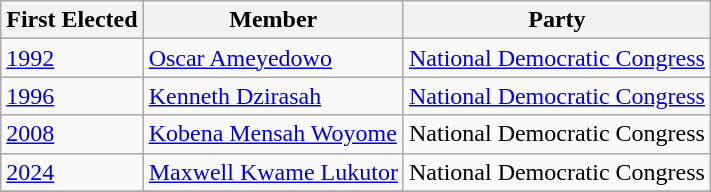<table class="wikitable">
<tr>
<th>First Elected</th>
<th>Member</th>
<th>Party</th>
</tr>
<tr>
<td><a href='#'>1992</a></td>
<td><a href='#'>Oscar Ameyedowo</a></td>
<td><a href='#'>National Democratic Congress</a></td>
</tr>
<tr>
<td><a href='#'>1996</a></td>
<td><a href='#'>Kenneth Dzirasah</a></td>
<td><a href='#'>National Democratic Congress</a></td>
</tr>
<tr>
<td><a href='#'>2008</a></td>
<td><a href='#'>Kobena Mensah Woyome</a></td>
<td>National Democratic Congress</td>
</tr>
<tr>
<td><a href='#'>2024</a></td>
<td><a href='#'>Maxwell Kwame Lukutor</a></td>
<td>National Democratic Congress</td>
</tr>
<tr>
</tr>
</table>
